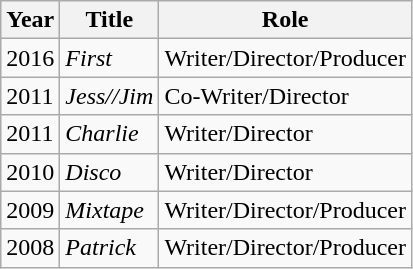<table class="wikitable">
<tr>
<th>Year</th>
<th>Title</th>
<th>Role</th>
</tr>
<tr>
<td>2016</td>
<td><em>First</em></td>
<td>Writer/Director/Producer</td>
</tr>
<tr>
<td>2011</td>
<td><em>Jess//Jim</em></td>
<td>Co-Writer/Director</td>
</tr>
<tr>
<td>2011</td>
<td><em>Charlie</em></td>
<td>Writer/Director</td>
</tr>
<tr>
<td>2010</td>
<td><em>Disco</em></td>
<td>Writer/Director</td>
</tr>
<tr>
<td>2009</td>
<td><em>Mixtape</em></td>
<td>Writer/Director/Producer</td>
</tr>
<tr>
<td>2008</td>
<td><em>Patrick</em></td>
<td>Writer/Director/Producer</td>
</tr>
</table>
